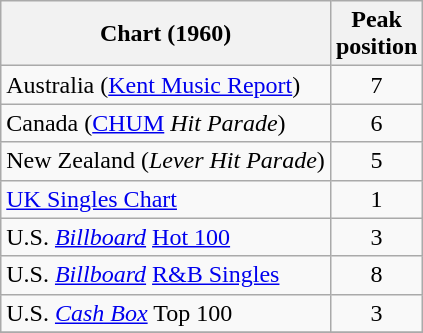<table class="wikitable sortable">
<tr>
<th>Chart (1960)</th>
<th>Peak<br>position</th>
</tr>
<tr>
<td>Australia (<a href='#'>Kent Music Report</a>)</td>
<td style="text-align:center;">7</td>
</tr>
<tr>
<td>Canada (<a href='#'>CHUM</a> <em>Hit Parade</em>)</td>
<td style="text-align:center;">6</td>
</tr>
<tr>
<td>New Zealand (<em>Lever Hit Parade</em>)</td>
<td style="text-align:center;">5</td>
</tr>
<tr>
<td><a href='#'>UK Singles Chart</a></td>
<td style="text-align:center;">1</td>
</tr>
<tr>
<td>U.S. <em><a href='#'>Billboard</a></em> <a href='#'>Hot 100</a></td>
<td style="text-align:center;">3</td>
</tr>
<tr>
<td>U.S. <em><a href='#'>Billboard</a></em> <a href='#'>R&B Singles</a></td>
<td style="text-align:center;">8</td>
</tr>
<tr>
<td>U.S. <a href='#'><em>Cash Box</em></a> Top 100</td>
<td align="center">3</td>
</tr>
<tr>
</tr>
</table>
